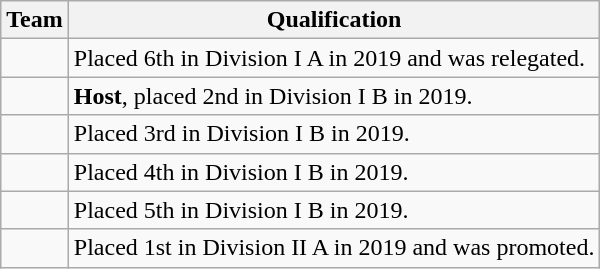<table class="wikitable">
<tr>
<th>Team</th>
<th>Qualification</th>
</tr>
<tr>
<td></td>
<td>Placed 6th in Division I A in 2019 and was relegated.</td>
</tr>
<tr>
<td></td>
<td><strong>Host</strong>, placed 2nd in Division I B in 2019.</td>
</tr>
<tr>
<td></td>
<td>Placed 3rd in Division I B in 2019.</td>
</tr>
<tr>
<td></td>
<td>Placed 4th in Division I B in 2019.</td>
</tr>
<tr>
<td></td>
<td>Placed 5th in Division I B in 2019.</td>
</tr>
<tr>
<td></td>
<td>Placed 1st in Division II A in 2019 and was promoted.</td>
</tr>
</table>
